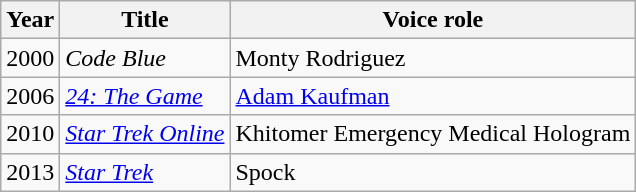<table class="wikitable sortable">
<tr>
<th>Year</th>
<th>Title</th>
<th>Voice role</th>
</tr>
<tr>
<td>2000</td>
<td><em>Code Blue</em></td>
<td>Monty Rodriguez</td>
</tr>
<tr>
<td>2006</td>
<td><em><a href='#'>24: The Game</a></em></td>
<td><a href='#'>Adam Kaufman</a></td>
</tr>
<tr>
<td>2010</td>
<td><em><a href='#'>Star Trek Online</a></em></td>
<td>Khitomer Emergency Medical Hologram</td>
</tr>
<tr>
<td>2013</td>
<td><em><a href='#'>Star Trek</a></em></td>
<td>Spock</td>
</tr>
</table>
